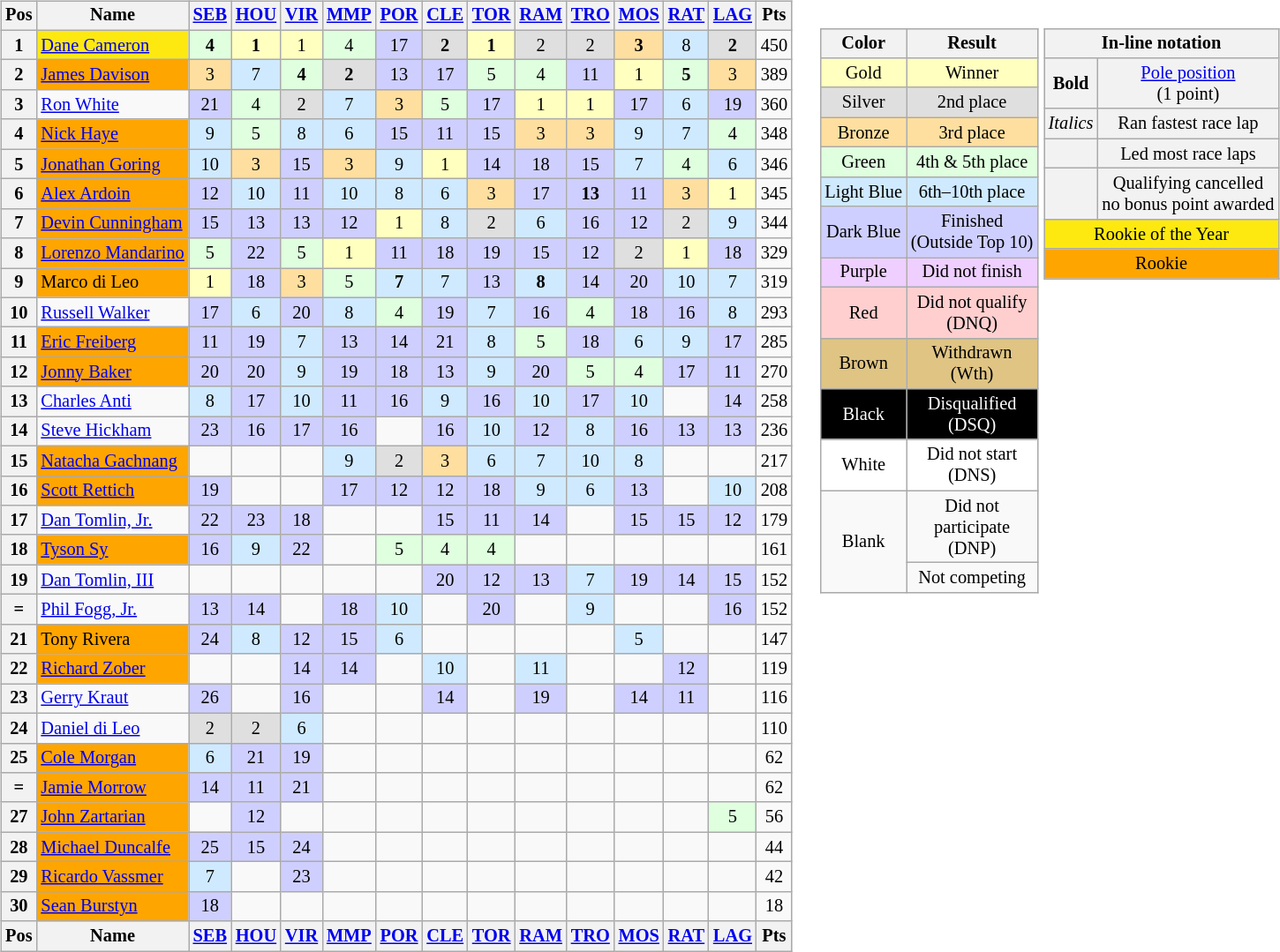<table>
<tr>
<td><br><table class="wikitable" style="font-size: 85%; text-align: center;">
<tr>
<th>Pos</th>
<th>Name</th>
<th><a href='#'>SEB</a><br></th>
<th><a href='#'>HOU</a><br></th>
<th><a href='#'>VIR</a><br></th>
<th><a href='#'>MMP</a><br></th>
<th><a href='#'>POR</a><br></th>
<th><a href='#'>CLE</a><br></th>
<th><a href='#'>TOR</a><br></th>
<th><a href='#'>RAM</a><br></th>
<th><a href='#'>TRO</a><br></th>
<th><a href='#'>MOS</a><br></th>
<th><a href='#'>RAT</a><br></th>
<th><a href='#'>LAG</a><br></th>
<th>Pts</th>
</tr>
<tr>
<th>1</th>
<td style="background:#FDE910;" align="left"> <a href='#'>Dane Cameron</a></td>
<td style="background:#DFFFDF;"><strong>4</strong></td>
<td style="background:#FFFFBF;"><strong>1</strong></td>
<td style="background:#FFFFBF;">1</td>
<td style="background:#DFFFDF;">4</td>
<td style="background:#CFCFFF;">17</td>
<td style="background:#DFDFDF;"><strong>2</strong></td>
<td style="background:#FFFFBF;"><strong>1</strong></td>
<td style="background:#DFDFDF;">2</td>
<td style="background:#DFDFDF;">2</td>
<td style="background:#FFDF9F;"><strong>3</strong></td>
<td style="background:#CFEAFF;">8</td>
<td style="background:#DFDFDF;"><strong>2</strong></td>
<td>450</td>
</tr>
<tr>
<th>2</th>
<td style="background:Orange;" align="left"> <a href='#'>James Davison</a></td>
<td style="background:#FFDF9F;">3</td>
<td style="background:#CFEAFF;">7</td>
<td style="background:#DFFFDF;"><strong>4</strong></td>
<td style="background:#DFDFDF;"><strong>2</strong></td>
<td style="background:#CFCFFF;">13</td>
<td style="background:#CFCFFF;">17</td>
<td style="background:#DFFFDF;">5</td>
<td style="background:#DFFFDF;">4</td>
<td style="background:#CFCFFF;">11</td>
<td style="background:#FFFFBF;">1</td>
<td style="background:#DFFFDF;"><strong>5</strong></td>
<td style="background:#FFDF9F;">3</td>
<td>389</td>
</tr>
<tr>
<th>3</th>
<td align="left"> <a href='#'>Ron White</a></td>
<td style="background:#CFCFFF;">21</td>
<td style="background:#DFFFDF;">4</td>
<td style="background:#DFDFDF;">2</td>
<td style="background:#CFEAFF;">7</td>
<td style="background:#FFDF9F;">3</td>
<td style="background:#DFFFDF;">5</td>
<td style="background:#CFCFFF;">17</td>
<td style="background:#FFFFBF;">1</td>
<td style="background:#FFFFBF;">1</td>
<td style="background:#CFCFFF;">17</td>
<td style="background:#CFEAFF;">6</td>
<td style="background:#CFCFFF;">19</td>
<td>360</td>
</tr>
<tr>
<th>4</th>
<td style="background:Orange;" align="left"> <a href='#'>Nick Haye</a></td>
<td style="background:#CFEAFF;">9</td>
<td style="background:#DFFFDF;">5</td>
<td style="background:#CFEAFF;">8</td>
<td style="background:#CFEAFF;">6</td>
<td style="background:#CFCFFF;">15</td>
<td style="background:#CFCFFF;">11</td>
<td style="background:#CFCFFF;">15</td>
<td style="background:#FFDF9F;">3</td>
<td style="background:#FFDF9F;">3</td>
<td style="background:#CFEAFF;">9</td>
<td style="background:#CFEAFF;">7</td>
<td style="background:#DFFFDF;">4</td>
<td>348</td>
</tr>
<tr>
<th>5</th>
<td style="background:Orange;" align="left"> <a href='#'>Jonathan Goring</a></td>
<td style="background:#CFEAFF;">10</td>
<td style="background:#FFDF9F;">3</td>
<td style="background:#CFCFFF;">15</td>
<td style="background:#FFDF9F;">3</td>
<td style="background:#CFEAFF;">9</td>
<td style="background:#FFFFBF;">1</td>
<td style="background:#CFCFFF;">14</td>
<td style="background:#CFCFFF;">18</td>
<td style="background:#CFCFFF;">15</td>
<td style="background:#CFEAFF;">7</td>
<td style="background:#DFFFDF;">4</td>
<td style="background:#CFEAFF;">6</td>
<td>346</td>
</tr>
<tr>
<th>6</th>
<td style="background:Orange;" align="left"> <a href='#'>Alex Ardoin</a></td>
<td style="background:#CFCFFF;">12</td>
<td style="background:#CFEAFF;">10</td>
<td style="background:#CFCFFF;">11</td>
<td style="background:#CFEAFF;">10</td>
<td style="background:#CFEAFF;">8</td>
<td style="background:#CFEAFF;">6</td>
<td style="background:#FFDF9F;">3</td>
<td style="background:#CFCFFF;">17</td>
<td style="background:#CFCFFF;"><strong>13</strong></td>
<td style="background:#CFCFFF;">11</td>
<td style="background:#FFDF9F;">3</td>
<td style="background:#FFFFBF;">1</td>
<td>345</td>
</tr>
<tr>
<th>7</th>
<td style="background:Orange;" align="left"> <a href='#'>Devin Cunningham</a></td>
<td style="background:#CFCFFF;">15</td>
<td style="background:#CFCFFF;">13</td>
<td style="background:#CFCFFF;">13</td>
<td style="background:#CFCFFF;">12</td>
<td style="background:#FFFFBF;">1</td>
<td style="background:#CFEAFF;">8</td>
<td style="background:#DFDFDF;">2</td>
<td style="background:#CFEAFF;">6</td>
<td style="background:#CFCFFF;">16</td>
<td style="background:#CFCFFF;">12</td>
<td style="background:#DFDFDF;">2</td>
<td style="background:#CFEAFF;">9</td>
<td>344</td>
</tr>
<tr>
<th>8</th>
<td style="background:Orange;" align="left"> <a href='#'>Lorenzo Mandarino</a></td>
<td style="background:#DFFFDF;">5</td>
<td style="background:#CFCFFF;">22</td>
<td style="background:#DFFFDF;">5</td>
<td style="background:#FFFFBF;">1</td>
<td style="background:#CFCFFF;">11</td>
<td style="background:#CFCFFF;">18</td>
<td style="background:#CFCFFF;">19</td>
<td style="background:#CFCFFF;">15</td>
<td style="background:#CFCFFF;">12</td>
<td style="background:#DFDFDF;">2</td>
<td style="background:#FFFFBF;">1</td>
<td style="background:#CFCFFF;">18</td>
<td>329</td>
</tr>
<tr>
<th>9</th>
<td style="background:Orange;" align="left"> Marco di Leo</td>
<td style="background:#FFFFBF;">1</td>
<td style="background:#CFCFFF;">18</td>
<td style="background:#FFDF9F;">3</td>
<td style="background:#DFFFDF;">5</td>
<td style="background:#CFEAFF;"><strong>7</strong></td>
<td style="background:#CFEAFF;">7</td>
<td style="background:#CFCFFF;">13</td>
<td style="background:#CFEAFF;"><strong>8</strong></td>
<td style="background:#CFCFFF;">14</td>
<td style="background:#CFCFFF;">20</td>
<td style="background:#CFEAFF;">10</td>
<td style="background:#CFEAFF;">7</td>
<td>319</td>
</tr>
<tr>
<th>10</th>
<td align="left"> <a href='#'>Russell Walker</a></td>
<td style="background:#CFCFFF;">17</td>
<td style="background:#CFEAFF;">6</td>
<td style="background:#CFCFFF;">20</td>
<td style="background:#CFEAFF;">8</td>
<td style="background:#DFFFDF;">4</td>
<td style="background:#CFCFFF;">19</td>
<td style="background:#CFEAFF;">7</td>
<td style="background:#CFCFFF;">16</td>
<td style="background:#DFFFDF;">4</td>
<td style="background:#CFCFFF;">18</td>
<td style="background:#CFCFFF;">16</td>
<td style="background:#CFEAFF;">8</td>
<td>293</td>
</tr>
<tr>
<th>11</th>
<td style="background:Orange;" align="left"> <a href='#'>Eric Freiberg</a></td>
<td style="background:#CFCFFF;">11</td>
<td style="background:#CFCFFF;">19</td>
<td style="background:#CFEAFF;">7</td>
<td style="background:#CFCFFF;">13</td>
<td style="background:#CFCFFF;">14</td>
<td style="background:#CFCFFF;">21</td>
<td style="background:#CFEAFF;">8</td>
<td style="background:#DFFFDF;">5</td>
<td style="background:#CFCFFF;">18</td>
<td style="background:#CFEAFF;">6</td>
<td style="background:#CFEAFF;">9</td>
<td style="background:#CFCFFF;">17</td>
<td>285</td>
</tr>
<tr>
<th>12</th>
<td style="background:Orange;" align="left"> <a href='#'>Jonny Baker</a></td>
<td style="background:#CFCFFF;">20</td>
<td style="background:#CFCFFF;">20</td>
<td style="background:#CFEAFF;">9</td>
<td style="background:#CFCFFF;">19</td>
<td style="background:#CFCFFF;">18</td>
<td style="background:#CFCFFF;">13</td>
<td style="background:#CFEAFF;">9</td>
<td style="background:#CFCFFF;">20</td>
<td style="background:#DFFFDF;">5</td>
<td style="background:#DFFFDF;">4</td>
<td style="background:#CFCFFF;">17</td>
<td style="background:#CFCFFF;">11</td>
<td>270</td>
</tr>
<tr>
<th>13</th>
<td align="left"> <a href='#'>Charles Anti</a></td>
<td style="background:#CFEAFF;">8</td>
<td style="background:#CFCFFF;">17</td>
<td style="background:#CFEAFF;">10</td>
<td style="background:#CFCFFF;">11</td>
<td style="background:#CFCFFF;">16</td>
<td style="background:#CFEAFF;">9</td>
<td style="background:#CFCFFF;">16</td>
<td style="background:#CFEAFF;">10</td>
<td style="background:#CFCFFF;">17</td>
<td style="background:#CFEAFF;">10</td>
<td></td>
<td style="background:#CFCFFF;">14</td>
<td>258</td>
</tr>
<tr>
<th>14</th>
<td align="left"> <a href='#'>Steve Hickham</a></td>
<td style="background:#CFCFFF;">23</td>
<td style="background:#CFCFFF;">16</td>
<td style="background:#CFCFFF;">17</td>
<td style="background:#CFCFFF;">16</td>
<td></td>
<td style="background:#CFCFFF;">16</td>
<td style="background:#CFEAFF;">10</td>
<td style="background:#CFCFFF;">12</td>
<td style="background:#CFEAFF;">8</td>
<td style="background:#CFCFFF;">16</td>
<td style="background:#CFCFFF;">13</td>
<td style="background:#CFCFFF;">13</td>
<td>236</td>
</tr>
<tr>
<th>15</th>
<td style="background:Orange;" align="left"> <a href='#'>Natacha Gachnang</a></td>
<td></td>
<td></td>
<td></td>
<td style="background:#CFEAFF;">9</td>
<td style="background:#DFDFDF;">2</td>
<td style="background:#FFDF9F;">3</td>
<td style="background:#CFEAFF;">6</td>
<td style="background:#CFEAFF;">7</td>
<td style="background:#CFEAFF;">10</td>
<td style="background:#CFEAFF;">8</td>
<td></td>
<td></td>
<td>217</td>
</tr>
<tr>
<th>16</th>
<td style="background:Orange;" align="left"> <a href='#'>Scott Rettich</a></td>
<td style="background:#CFCFFF;">19</td>
<td></td>
<td></td>
<td style="background:#CFCFFF;">17</td>
<td style="background:#CFCFFF;">12</td>
<td style="background:#CFCFFF;">12</td>
<td style="background:#CFCFFF;">18</td>
<td style="background:#CFEAFF;">9</td>
<td style="background:#CFEAFF;">6</td>
<td style="background:#CFCFFF;">13</td>
<td></td>
<td style="background:#CFEAFF;">10</td>
<td>208</td>
</tr>
<tr>
<th>17</th>
<td align="left"> <a href='#'>Dan Tomlin, Jr.</a></td>
<td style="background:#CFCFFF;">22</td>
<td style="background:#CFCFFF;">23</td>
<td style="background:#CFCFFF;">18</td>
<td></td>
<td></td>
<td style="background:#CFCFFF;">15</td>
<td style="background:#CFCFFF;">11</td>
<td style="background:#CFCFFF;">14</td>
<td></td>
<td style="background:#CFCFFF;">15</td>
<td style="background:#CFCFFF;">15</td>
<td style="background:#CFCFFF;">12</td>
<td>179</td>
</tr>
<tr>
<th>18</th>
<td style="background:Orange;" align="left"> <a href='#'>Tyson Sy</a></td>
<td style="background:#CFCFFF;">16</td>
<td style="background:#CFEAFF;">9</td>
<td style="background:#CFCFFF;">22</td>
<td></td>
<td style="background:#DFFFDF;">5</td>
<td style="background:#DFFFDF;">4</td>
<td style="background:#DFFFDF;">4</td>
<td></td>
<td></td>
<td></td>
<td></td>
<td></td>
<td>161</td>
</tr>
<tr>
<th>19</th>
<td align="left"> <a href='#'>Dan Tomlin, III</a></td>
<td></td>
<td></td>
<td></td>
<td></td>
<td></td>
<td style="background:#CFCFFF;">20</td>
<td style="background:#CFCFFF;">12</td>
<td style="background:#CFCFFF;">13</td>
<td style="background:#CFEAFF;">7</td>
<td style="background:#CFCFFF;">19</td>
<td style="background:#CFCFFF;">14</td>
<td style="background:#CFCFFF;">15</td>
<td>152</td>
</tr>
<tr>
<th>=</th>
<td align="left"> <a href='#'>Phil Fogg, Jr.</a></td>
<td style="background:#CFCFFF;">13</td>
<td style="background:#CFCFFF;">14</td>
<td></td>
<td style="background:#CFCFFF;">18</td>
<td style="background:#CFEAFF;">10</td>
<td></td>
<td style="background:#CFCFFF;">20</td>
<td></td>
<td style="background:#CFEAFF;">9</td>
<td></td>
<td></td>
<td style="background:#CFCFFF;">16</td>
<td>152</td>
</tr>
<tr>
<th>21</th>
<td style="background:Orange;" align="left"> Tony Rivera</td>
<td style="background:#CFCFFF;">24</td>
<td style="background:#CFEAFF;">8</td>
<td style="background:#CFCFFF;">12</td>
<td style="background:#CFCFFF;">15</td>
<td style="background:#CFEAFF;">6</td>
<td></td>
<td></td>
<td></td>
<td></td>
<td style="background:#CFEAFF;">5</td>
<td></td>
<td></td>
<td>147</td>
</tr>
<tr>
<th>22</th>
<td style="background:Orange;" align="left"> <a href='#'>Richard Zober</a></td>
<td></td>
<td></td>
<td style="background:#CFCFFF;">14</td>
<td style="background:#CFCFFF;">14</td>
<td></td>
<td style="background:#CFEAFF;">10</td>
<td></td>
<td style="background:#CFEAFF;">11</td>
<td></td>
<td></td>
<td style="background:#CFCFFF;">12</td>
<td></td>
<td>119</td>
</tr>
<tr>
<th>23</th>
<td align="left"> <a href='#'>Gerry Kraut</a></td>
<td style="background:#CFCFFF;">26</td>
<td></td>
<td style="background:#CFCFFF;">16</td>
<td></td>
<td></td>
<td style="background:#CFCFFF;">14</td>
<td></td>
<td style="background:#CFCFFF;">19</td>
<td></td>
<td style="background:#CFCFFF;">14</td>
<td style="background:#CFCFFF;">11</td>
<td></td>
<td>116</td>
</tr>
<tr>
<th>24</th>
<td align="left"> <a href='#'>Daniel di Leo</a></td>
<td style="background:#DFDFDF;">2</td>
<td style="background:#DFDFDF;">2</td>
<td style="background:#CFEAFF;">6</td>
<td></td>
<td></td>
<td></td>
<td></td>
<td></td>
<td></td>
<td></td>
<td></td>
<td></td>
<td>110</td>
</tr>
<tr>
<th>25</th>
<td style="background:Orange;" align="left"> <a href='#'>Cole Morgan</a></td>
<td style="background:#CFEAFF;">6</td>
<td style="background:#CFCFFF;">21</td>
<td style="background:#CFCFFF;">19</td>
<td></td>
<td></td>
<td></td>
<td></td>
<td></td>
<td></td>
<td></td>
<td></td>
<td></td>
<td>62</td>
</tr>
<tr>
<th>=</th>
<td style="background:Orange;" align="left"> <a href='#'>Jamie Morrow</a></td>
<td style="background:#CFCFFF;">14</td>
<td style="background:#CFCFFF;">11</td>
<td style="background:#CFCFFF;">21</td>
<td></td>
<td></td>
<td></td>
<td></td>
<td></td>
<td></td>
<td></td>
<td></td>
<td></td>
<td>62</td>
</tr>
<tr>
<th>27</th>
<td style="background:Orange;" align="left"> <a href='#'>John Zartarian</a></td>
<td></td>
<td style="background:#CFCFFF;">12</td>
<td></td>
<td></td>
<td></td>
<td></td>
<td></td>
<td></td>
<td></td>
<td></td>
<td></td>
<td style="background:#DFFFDF;">5</td>
<td>56</td>
</tr>
<tr>
<th>28</th>
<td style="background:Orange;" align="left"> <a href='#'>Michael Duncalfe</a></td>
<td style="background:#CFCFFF;">25</td>
<td style="background:#CFCFFF;">15</td>
<td style="background:#CFCFFF;">24</td>
<td></td>
<td></td>
<td></td>
<td></td>
<td></td>
<td></td>
<td></td>
<td></td>
<td></td>
<td>44</td>
</tr>
<tr>
<th>29</th>
<td style="background:Orange;" align="left"> <a href='#'>Ricardo Vassmer</a></td>
<td style="background:#CFEAFF;">7</td>
<td></td>
<td style="background:#CFCFFF;">23</td>
<td></td>
<td></td>
<td></td>
<td></td>
<td></td>
<td></td>
<td></td>
<td></td>
<td></td>
<td>42</td>
</tr>
<tr>
<th>30</th>
<td style="background:Orange;" align="left"> <a href='#'>Sean Burstyn</a></td>
<td style="background:#CFCFFF;">18</td>
<td></td>
<td></td>
<td></td>
<td></td>
<td></td>
<td></td>
<td></td>
<td></td>
<td></td>
<td></td>
<td></td>
<td>18</td>
</tr>
<tr>
<th>Pos</th>
<th>Name</th>
<th><a href='#'>SEB</a><br></th>
<th><a href='#'>HOU</a><br></th>
<th><a href='#'>VIR</a><br></th>
<th><a href='#'>MMP</a><br></th>
<th><a href='#'>POR</a><br></th>
<th><a href='#'>CLE</a><br></th>
<th><a href='#'>TOR</a><br></th>
<th><a href='#'>RAM</a><br></th>
<th><a href='#'>TRO</a><br></th>
<th><a href='#'>MOS</a><br></th>
<th><a href='#'>RAT</a><br></th>
<th><a href='#'>LAG</a><br></th>
<th>Pts</th>
</tr>
</table>
</td>
<td valign="top"><br><table>
<tr>
<td><br><table style="margin-right:0; font-size:85%; text-align:center;" class="wikitable">
<tr>
<th>Color</th>
<th>Result</th>
</tr>
<tr style="background:#FFFFBF;">
<td>Gold</td>
<td>Winner</td>
</tr>
<tr style="background:#DFDFDF;">
<td>Silver</td>
<td>2nd place</td>
</tr>
<tr style="background:#FFDF9F;">
<td>Bronze</td>
<td>3rd place</td>
</tr>
<tr style="background:#DFFFDF;">
<td>Green</td>
<td>4th & 5th place</td>
</tr>
<tr style="background:#CFEAFF;">
<td>Light Blue</td>
<td>6th–10th place</td>
</tr>
<tr style="background:#CFCFFF;">
<td>Dark Blue</td>
<td>Finished<br>(Outside Top 10)</td>
</tr>
<tr style="background:#EFCFFF;">
<td>Purple</td>
<td>Did not finish</td>
</tr>
<tr style="background:#FFCFCF;">
<td>Red</td>
<td>Did not qualify<br>(DNQ)</td>
</tr>
<tr style="background:#DFC484;">
<td>Brown</td>
<td>Withdrawn<br>(Wth)</td>
</tr>
<tr style="background:#000000; color:white;">
<td>Black</td>
<td>Disqualified<br>(DSQ)</td>
</tr>
<tr style="background:#FFFFFF;">
<td>White</td>
<td>Did not start<br>(DNS)</td>
</tr>
<tr>
<td rowspan=2>Blank</td>
<td>Did not<br>participate<br>(DNP)</td>
</tr>
<tr>
<td>Not competing</td>
</tr>
</table>
</td>
<td valign="top"><br><table style="margin-right:0; font-size:85%; text-align:center;" class="wikitable">
<tr>
<td style="background:#F2F2F2;" align=center colspan=2><strong>In-line notation</strong></td>
</tr>
<tr>
<td style="background:#F2F2F2;" align=center><strong>Bold</strong></td>
<td style="background:#F2F2F2;" align=center><a href='#'>Pole position</a><br>(1 point)</td>
</tr>
<tr>
<td style="background:#F2F2F2;" align=center><em>Italics</em></td>
<td style="background:#F2F2F2;" align=center>Ran fastest race lap</td>
</tr>
<tr>
<td style="background:#F2F2F2;" align=center></td>
<td style="background:#F2F2F2;" align=center>Led most race laps</td>
</tr>
<tr>
<td style="background:#F2F2F2;" align=center></td>
<td style="background:#F2F2F2;" align=center>Qualifying cancelled<br>no bonus point awarded</td>
</tr>
<tr>
<td style="background:#FDE910;" align=center colspan=2>Rookie of the Year</td>
</tr>
<tr>
<td style="background:Orange;" align=center colspan=2>Rookie</td>
</tr>
</table>
</td>
</tr>
</table>
</td>
</tr>
</table>
